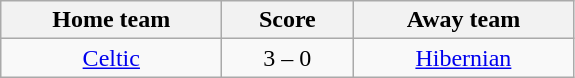<table class="wikitable" style="text-align: center">
<tr>
<th width=140>Home team</th>
<th width=80>Score</th>
<th width=140>Away team</th>
</tr>
<tr>
<td><a href='#'>Celtic</a></td>
<td>3 – 0</td>
<td><a href='#'>Hibernian</a></td>
</tr>
</table>
